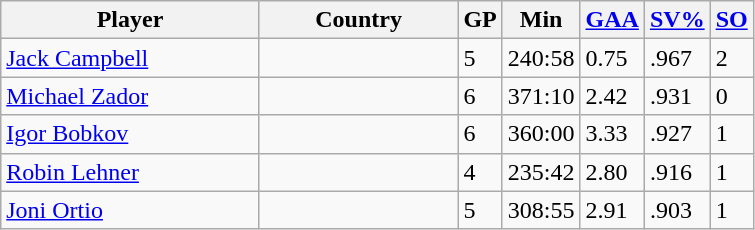<table class="wikitable sortable">
<tr>
<th width=165>Player</th>
<th width=125>Country</th>
<th width=20>GP</th>
<th width=20>Min</th>
<th width=20><a href='#'>GAA</a></th>
<th width=20><a href='#'>SV%</a></th>
<th width=20><a href='#'>SO</a></th>
</tr>
<tr>
<td><a href='#'>Jack Campbell</a></td>
<td></td>
<td>5</td>
<td>240:58</td>
<td>0.75</td>
<td>.967</td>
<td>2</td>
</tr>
<tr>
<td><a href='#'>Michael Zador</a></td>
<td></td>
<td>6</td>
<td>371:10</td>
<td>2.42</td>
<td>.931</td>
<td>0</td>
</tr>
<tr>
<td><a href='#'>Igor Bobkov</a></td>
<td></td>
<td>6</td>
<td>360:00</td>
<td>3.33</td>
<td>.927</td>
<td>1</td>
</tr>
<tr>
<td><a href='#'>Robin Lehner</a></td>
<td></td>
<td>4</td>
<td>235:42</td>
<td>2.80</td>
<td>.916</td>
<td>1</td>
</tr>
<tr>
<td><a href='#'>Joni Ortio</a></td>
<td></td>
<td>5</td>
<td>308:55</td>
<td>2.91</td>
<td>.903</td>
<td>1</td>
</tr>
</table>
